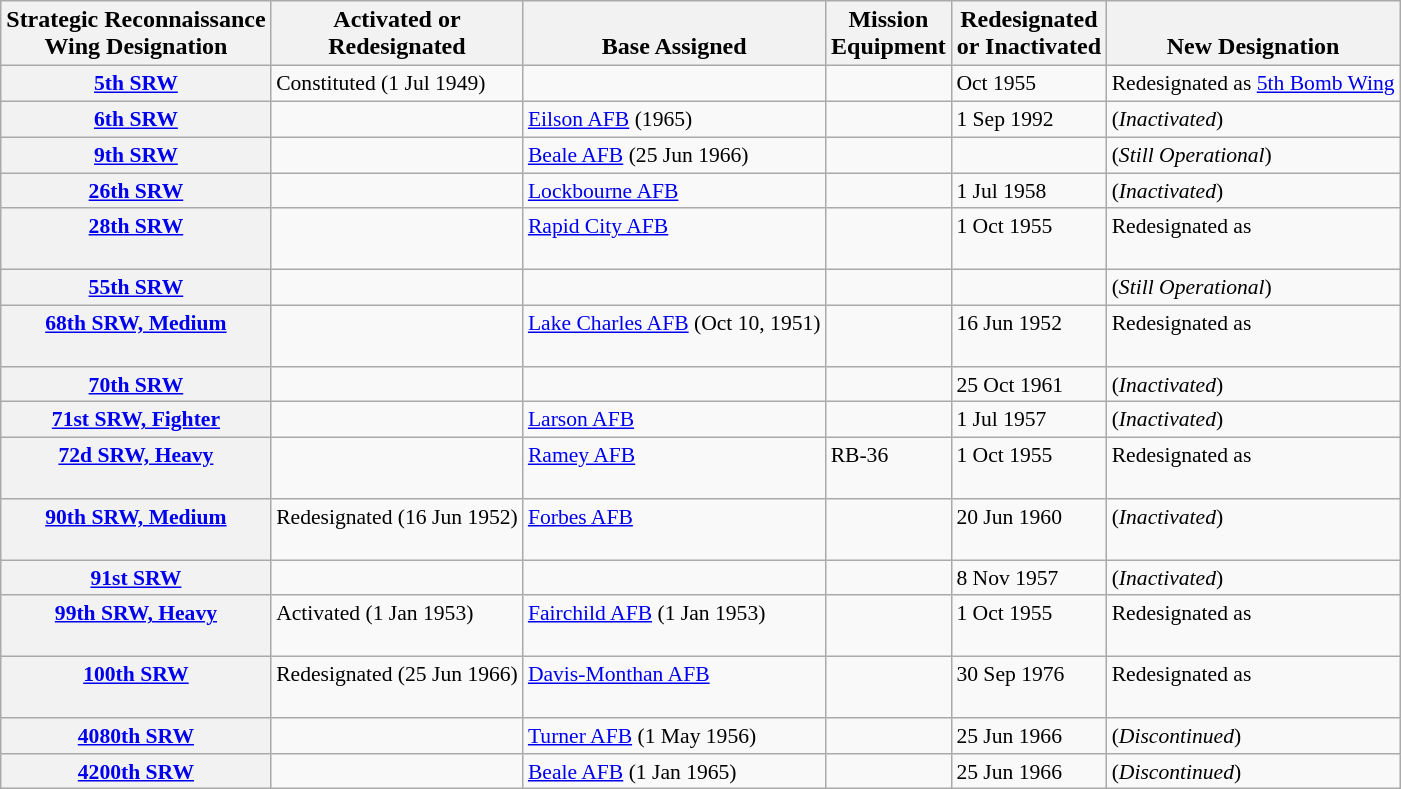<table class="wikitable">
<tr>
<th style="vertical-align:bottom;">Strategic Reconnaissance<br>Wing Designation</th>
<th style="vertical-align:bottom;">Activated or<br>Redesignated</th>
<th style="vertical-align:bottom;">Base Assigned</th>
<th style="vertical-align:bottom;">Mission<br>Equipment</th>
<th style="vertical-align:bottom;">Redesignated<br>or Inactivated</th>
<th style="vertical-align:bottom;">New Designation</th>
</tr>
<tr style="vertical-align:top;font-size:90%;" ||>
<th><a href='#'>5th SRW</a></th>
<td>Constituted (1 Jul 1949)</td>
<td></td>
<td></td>
<td>Oct 1955</td>
<td>Redesignated as <a href='#'>5th Bomb Wing</a></td>
</tr>
<tr style="vertical-align:top;font-size:90%;" ||>
<th><a href='#'>6th SRW</a></th>
<td></td>
<td><a href='#'>Eilson AFB</a> (1965)</td>
<td></td>
<td>1 Sep 1992</td>
<td>(<em>Inactivated</em>)</td>
</tr>
<tr style="vertical-align:top;font-size:90%;" ||>
<th><a href='#'>9th SRW</a></th>
<td></td>
<td><a href='#'>Beale AFB</a> (25 Jun 1966)</td>
<td></td>
<td></td>
<td>(<em>Still Operational</em>)</td>
</tr>
<tr style="vertical-align:top;font-size:90%;" ||>
<th><a href='#'>26th SRW</a></th>
<td></td>
<td><a href='#'>Lockbourne AFB</a></td>
<td></td>
<td>1 Jul 1958</td>
<td>(<em>Inactivated</em>)</td>
</tr>
<tr style="vertical-align:top;font-size:90%;" ||>
<th><a href='#'>28th SRW</a></th>
<td></td>
<td><a href='#'>Rapid City AFB</a></td>
<td></td>
<td>1 Oct 1955</td>
<td>Redesignated as<br><br></td>
</tr>
<tr style="vertical-align:top;font-size:90%;" ||>
<th><a href='#'>55th SRW</a></th>
<td></td>
<td></td>
<td></td>
<td></td>
<td>(<em>Still Operational</em>)</td>
</tr>
<tr style="vertical-align:top;font-size:90%;" ||>
<th><a href='#'>68th SRW, Medium</a></th>
<td></td>
<td><a href='#'>Lake Charles AFB</a> (Oct 10, 1951)</td>
<td></td>
<td>16 Jun 1952</td>
<td>Redesignated as<br><br></td>
</tr>
<tr style="vertical-align:top;font-size:90%;" ||>
<th><a href='#'>70th SRW</a></th>
<td></td>
<td></td>
<td></td>
<td>25 Oct 1961</td>
<td>(<em>Inactivated</em>)</td>
</tr>
<tr style="vertical-align:top;font-size:90%;" ||>
<th><a href='#'>71st SRW, Fighter</a></th>
<td></td>
<td><a href='#'>Larson AFB</a></td>
<td></td>
<td>1 Jul 1957</td>
<td>(<em>Inactivated</em>)</td>
</tr>
<tr style="vertical-align:top;font-size:90%;" ||>
<th><a href='#'>72d SRW, Heavy</a></th>
<td></td>
<td><a href='#'>Ramey AFB</a></td>
<td>RB-36</td>
<td>1 Oct 1955</td>
<td>Redesignated as<br><br></td>
</tr>
<tr style="vertical-align:top;font-size:90%;" ||>
<th><a href='#'>90th SRW, Medium</a></th>
<td>Redesignated (16 Jun 1952)<br><br></td>
<td><a href='#'>Forbes AFB</a></td>
<td></td>
<td>20 Jun 1960</td>
<td>(<em>Inactivated</em>)</td>
</tr>
<tr style="vertical-align:top;font-size:90%;" ||>
<th><a href='#'>91st SRW</a></th>
<td></td>
<td></td>
<td></td>
<td>8 Nov 1957</td>
<td>(<em>Inactivated</em>)</td>
</tr>
<tr style="vertical-align:top;font-size:90%;" ||>
<th><a href='#'>99th SRW, Heavy</a></th>
<td>Activated (1 Jan 1953)</td>
<td><a href='#'>Fairchild AFB</a> (1 Jan 1953)</td>
<td></td>
<td>1 Oct 1955</td>
<td>Redesignated as<br><br></td>
</tr>
<tr style="vertical-align:top;font-size:90%;" ||>
<th><a href='#'>100th SRW</a></th>
<td>Redesignated (25 Jun 1966)<br><br></td>
<td><a href='#'>Davis-Monthan AFB</a></td>
<td></td>
<td>30 Sep 1976</td>
<td>Redesignated as<br><br></td>
</tr>
<tr style="vertical-align:top;font-size:90%;" ||>
<th><a href='#'>4080th SRW</a></th>
<td></td>
<td><a href='#'>Turner AFB</a> (1 May 1956)</td>
<td></td>
<td>25 Jun 1966</td>
<td>(<em>Discontinued</em>)</td>
</tr>
<tr style="vertical-align:top;font-size:90%;" ||>
<th><a href='#'>4200th SRW</a></th>
<td></td>
<td><a href='#'>Beale AFB</a> (1 Jan 1965)</td>
<td></td>
<td>25 Jun 1966</td>
<td>(<em>Discontinued</em>)</td>
</tr>
</table>
